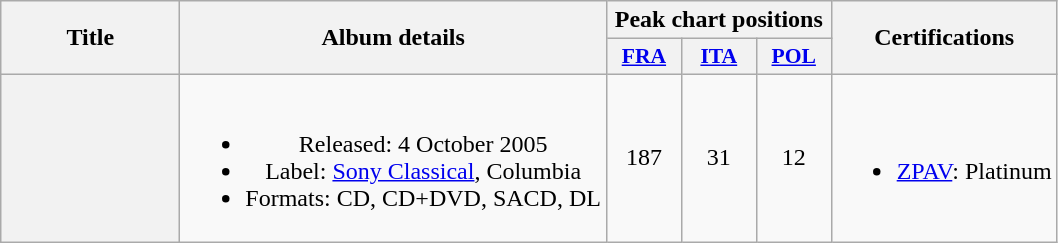<table class="wikitable plainrowheaders" style="text-align:center;">
<tr>
<th scope="col" rowspan="2" style="width:7em;">Title</th>
<th scope="col" rowspan="2">Album details</th>
<th scope="col" colspan="3">Peak chart positions</th>
<th scope="col" rowspan="2">Certifications</th>
</tr>
<tr>
<th scope="col" style="width:3em;font-size:90%;"><a href='#'>FRA</a><br></th>
<th scope="col" style="width:3em;font-size:90%;"><a href='#'>ITA</a><br></th>
<th scope="col" style="width:3em;font-size:90%;"><a href='#'>POL</a><br></th>
</tr>
<tr>
<th scope="row"><em></em></th>
<td><br><ul><li>Released: 4 October 2005</li><li>Label: <a href='#'>Sony Classical</a>, Columbia</li><li>Formats: CD, CD+DVD, SACD, DL</li></ul></td>
<td>187</td>
<td>31</td>
<td>12</td>
<td><br><ul><li><a href='#'>ZPAV</a>: Platinum</li></ul></td>
</tr>
</table>
